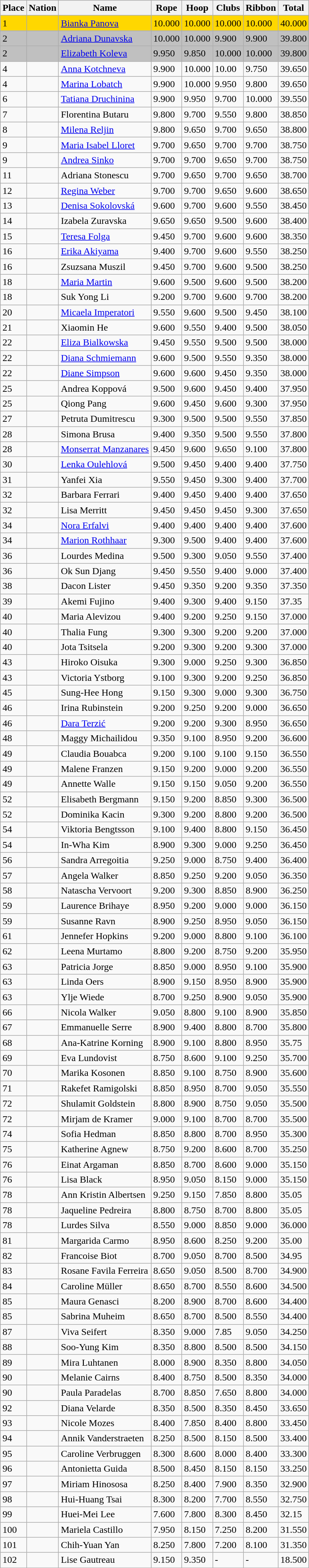<table class="wikitable">
<tr>
<th>Place</th>
<th>Nation</th>
<th>Name</th>
<th>Rope</th>
<th>Hoop</th>
<th>Clubs</th>
<th>Ribbon</th>
<th>Total</th>
</tr>
<tr bgcolor=gold>
<td>1</td>
<td></td>
<td><a href='#'>Bianka Panova</a></td>
<td>10.000</td>
<td>10.000</td>
<td>10.000</td>
<td>10.000</td>
<td>40.000</td>
</tr>
<tr bgcolor=silver>
<td>2</td>
<td></td>
<td><a href='#'>Adriana Dunavska</a></td>
<td>10.000</td>
<td>10.000</td>
<td>9.900</td>
<td>9.900</td>
<td>39.800</td>
</tr>
<tr bgcolor=silver>
<td>2</td>
<td></td>
<td><a href='#'>Elizabeth Koleva</a></td>
<td>9.950</td>
<td>9.850</td>
<td>10.000</td>
<td>10.000</td>
<td>39.800</td>
</tr>
<tr>
<td>4</td>
<td></td>
<td><a href='#'>Anna Kotchneva</a></td>
<td>9.900</td>
<td>10.000</td>
<td>10.00</td>
<td>9.750</td>
<td>39.650</td>
</tr>
<tr>
<td>4</td>
<td></td>
<td><a href='#'>Marina Lobatch</a></td>
<td>9.900</td>
<td>10.000</td>
<td>9.950</td>
<td>9.800</td>
<td>39.650</td>
</tr>
<tr>
<td>6</td>
<td></td>
<td><a href='#'>Tatiana Druchinina</a></td>
<td>9.900</td>
<td>9.950</td>
<td>9.700</td>
<td>10.000</td>
<td>39.550</td>
</tr>
<tr>
<td>7</td>
<td></td>
<td>Florentina Butaru</td>
<td>9.800</td>
<td>9.700</td>
<td>9.550</td>
<td>9.800</td>
<td>38.850</td>
</tr>
<tr>
<td>8</td>
<td></td>
<td><a href='#'>Milena Reljin</a></td>
<td>9.800</td>
<td>9.650</td>
<td>9.700</td>
<td>9.650</td>
<td>38.800</td>
</tr>
<tr>
<td>9</td>
<td></td>
<td><a href='#'>Maria Isabel Lloret</a></td>
<td>9.700</td>
<td>9.650</td>
<td>9.700</td>
<td>9.700</td>
<td>38.750</td>
</tr>
<tr>
<td>9</td>
<td></td>
<td><a href='#'>Andrea Sinko</a></td>
<td>9.700</td>
<td>9.700</td>
<td>9.650</td>
<td>9.700</td>
<td>38.750</td>
</tr>
<tr>
<td>11</td>
<td></td>
<td>Adriana Stonescu</td>
<td>9.700</td>
<td>9.650</td>
<td>9.700</td>
<td>9.650</td>
<td>38.700</td>
</tr>
<tr>
<td>12</td>
<td></td>
<td><a href='#'>Regina Weber</a></td>
<td>9.700</td>
<td>9.700</td>
<td>9.650</td>
<td>9.600</td>
<td>38.650</td>
</tr>
<tr>
<td>13</td>
<td></td>
<td><a href='#'>Denisa Sokolovská</a></td>
<td>9.600</td>
<td>9.700</td>
<td>9.600</td>
<td>9.550</td>
<td>38.450</td>
</tr>
<tr>
<td>14</td>
<td></td>
<td>Izabela Zuravska</td>
<td>9.650</td>
<td>9.650</td>
<td>9.500</td>
<td>9.600</td>
<td>38.400</td>
</tr>
<tr>
<td>15</td>
<td></td>
<td><a href='#'>Teresa Folga</a></td>
<td>9.450</td>
<td>9.700</td>
<td>9.600</td>
<td>9.600</td>
<td>38.350</td>
</tr>
<tr>
<td>16</td>
<td></td>
<td><a href='#'>Erika Akiyama</a></td>
<td>9.400</td>
<td>9.700</td>
<td>9.600</td>
<td>9.550</td>
<td>38.250</td>
</tr>
<tr>
<td>16</td>
<td></td>
<td>Zsuzsana Muszil</td>
<td>9.450</td>
<td>9.700</td>
<td>9.600</td>
<td>9.500</td>
<td>38.250</td>
</tr>
<tr>
<td>18</td>
<td></td>
<td><a href='#'>Maria Martin</a></td>
<td>9.600</td>
<td>9.500</td>
<td>9.600</td>
<td>9.500</td>
<td>38.200</td>
</tr>
<tr>
<td>18</td>
<td></td>
<td>Suk Yong Li</td>
<td>9.200</td>
<td>9.700</td>
<td>9.600</td>
<td>9.700</td>
<td>38.200</td>
</tr>
<tr>
<td>20</td>
<td></td>
<td><a href='#'>Micaela Imperatori</a></td>
<td>9.550</td>
<td>9.600</td>
<td>9.500</td>
<td>9.450</td>
<td>38.100</td>
</tr>
<tr>
<td>21</td>
<td></td>
<td>Xiaomin He</td>
<td>9.600</td>
<td>9.550</td>
<td>9.400</td>
<td>9.500</td>
<td>38.050</td>
</tr>
<tr>
<td>22</td>
<td></td>
<td><a href='#'>Eliza Bialkowska</a></td>
<td>9.450</td>
<td>9.550</td>
<td>9.500</td>
<td>9.500</td>
<td>38.000</td>
</tr>
<tr>
<td>22</td>
<td></td>
<td><a href='#'>Diana Schmiemann</a></td>
<td>9.600</td>
<td>9.500</td>
<td>9.550</td>
<td>9.350</td>
<td>38.000</td>
</tr>
<tr>
<td>22</td>
<td></td>
<td><a href='#'>Diane Simpson</a></td>
<td>9.600</td>
<td>9.600</td>
<td>9.450</td>
<td>9.350</td>
<td>38.000</td>
</tr>
<tr>
<td>25</td>
<td></td>
<td>Andrea Koppová</td>
<td>9.500</td>
<td>9.600</td>
<td>9.450</td>
<td>9.400</td>
<td>37.950</td>
</tr>
<tr>
<td>25</td>
<td></td>
<td>Qiong Pang</td>
<td>9.600</td>
<td>9.450</td>
<td>9.600</td>
<td>9.300</td>
<td>37.950</td>
</tr>
<tr>
<td>27</td>
<td></td>
<td>Petruta Dumitrescu</td>
<td>9.300</td>
<td>9.500</td>
<td>9.500</td>
<td>9.550</td>
<td>37.850</td>
</tr>
<tr>
<td>28</td>
<td></td>
<td>Simona Brusa</td>
<td>9.400</td>
<td>9.350</td>
<td>9.500</td>
<td>9.550</td>
<td>37.800</td>
</tr>
<tr>
<td>28</td>
<td></td>
<td><a href='#'>Monserrat Manzanares</a></td>
<td>9.450</td>
<td>9.600</td>
<td>9.650</td>
<td>9.100</td>
<td>37.800</td>
</tr>
<tr>
<td>30</td>
<td></td>
<td><a href='#'>Lenka Oulehlová</a></td>
<td>9.500</td>
<td>9.450</td>
<td>9.400</td>
<td>9.400</td>
<td>37.750</td>
</tr>
<tr>
<td>31</td>
<td></td>
<td>Yanfei Xia</td>
<td>9.550</td>
<td>9.450</td>
<td>9.300</td>
<td>9.400</td>
<td>37.700</td>
</tr>
<tr>
<td>32</td>
<td></td>
<td>Barbara Ferrari</td>
<td>9.400</td>
<td>9.450</td>
<td>9.400</td>
<td>9.400</td>
<td>37.650</td>
</tr>
<tr>
<td>32</td>
<td></td>
<td>Lisa Merritt</td>
<td>9.450</td>
<td>9.450</td>
<td>9.450</td>
<td>9.300</td>
<td>37.650</td>
</tr>
<tr>
<td>34</td>
<td></td>
<td><a href='#'>Nora Erfalvi</a></td>
<td>9.400</td>
<td>9.400</td>
<td>9.400</td>
<td>9.400</td>
<td>37.600</td>
</tr>
<tr>
<td>34</td>
<td></td>
<td><a href='#'>Marion Rothhaar</a></td>
<td>9.300</td>
<td>9.500</td>
<td>9.400</td>
<td>9.400</td>
<td>37.600</td>
</tr>
<tr>
<td>36</td>
<td></td>
<td>Lourdes Medina</td>
<td>9.500</td>
<td>9.300</td>
<td>9.050</td>
<td>9.550</td>
<td>37.400</td>
</tr>
<tr>
<td>36</td>
<td></td>
<td>Ok Sun Djang</td>
<td>9.450</td>
<td>9.550</td>
<td>9.400</td>
<td>9.000</td>
<td>37.400</td>
</tr>
<tr>
<td>38</td>
<td></td>
<td>Dacon Lister</td>
<td>9.450</td>
<td>9.350</td>
<td>9.200</td>
<td>9.350</td>
<td>37.350</td>
</tr>
<tr>
<td>39</td>
<td></td>
<td>Akemi Fujino</td>
<td>9.400</td>
<td>9.300</td>
<td>9.400</td>
<td>9.150</td>
<td>37.35</td>
</tr>
<tr>
<td>40</td>
<td></td>
<td>Maria Alevizou</td>
<td>9.400</td>
<td>9.200</td>
<td>9.250</td>
<td>9.150</td>
<td>37.000</td>
</tr>
<tr>
<td>40</td>
<td></td>
<td>Thalia Fung</td>
<td>9.300</td>
<td>9.300</td>
<td>9.200</td>
<td>9.200</td>
<td>37.000</td>
</tr>
<tr>
<td>40</td>
<td></td>
<td>Jota Tsitsela</td>
<td>9.200</td>
<td>9.300</td>
<td>9.200</td>
<td>9.300</td>
<td>37.000</td>
</tr>
<tr>
<td>43</td>
<td></td>
<td>Hiroko Oisuka</td>
<td>9.300</td>
<td>9.000</td>
<td>9.250</td>
<td>9.300</td>
<td>36.850</td>
</tr>
<tr>
<td>43</td>
<td></td>
<td>Victoria Ystborg</td>
<td>9.100</td>
<td>9.300</td>
<td>9.200</td>
<td>9.250</td>
<td>36.850</td>
</tr>
<tr>
<td>45</td>
<td></td>
<td>Sung-Hee Hong</td>
<td>9.150</td>
<td>9.300</td>
<td>9.000</td>
<td>9.300</td>
<td>36.750</td>
</tr>
<tr>
<td>46</td>
<td></td>
<td>Irina Rubinstein</td>
<td>9.200</td>
<td>9.250</td>
<td>9.200</td>
<td>9.000</td>
<td>36.650</td>
</tr>
<tr>
<td>46</td>
<td></td>
<td><a href='#'>Dara Terzić</a></td>
<td>9.200</td>
<td>9.200</td>
<td>9.300</td>
<td>8.950</td>
<td>36.650</td>
</tr>
<tr>
<td>48</td>
<td></td>
<td>Maggy Michailidou</td>
<td>9.350</td>
<td>9.100</td>
<td>8.950</td>
<td>9.200</td>
<td>36.600</td>
</tr>
<tr>
<td>49</td>
<td></td>
<td>Claudia Bouabca</td>
<td>9.200</td>
<td>9.100</td>
<td>9.100</td>
<td>9.150</td>
<td>36.550</td>
</tr>
<tr>
<td>49</td>
<td></td>
<td>Malene Franzen</td>
<td>9.150</td>
<td>9.200</td>
<td>9.000</td>
<td>9.200</td>
<td>36.550</td>
</tr>
<tr>
<td>49</td>
<td></td>
<td>Annette Walle</td>
<td>9.150</td>
<td>9.150</td>
<td>9.050</td>
<td>9.200</td>
<td>36.550</td>
</tr>
<tr>
<td>52</td>
<td></td>
<td>Elisabeth Bergmann</td>
<td>9.150</td>
<td>9.200</td>
<td>8.850</td>
<td>9.300</td>
<td>36.500</td>
</tr>
<tr>
<td>52</td>
<td></td>
<td>Dominika Kacin</td>
<td>9.300</td>
<td>9.200</td>
<td>8.800</td>
<td>9.200</td>
<td>36.500</td>
</tr>
<tr>
<td>54</td>
<td></td>
<td>Viktoria Bengtsson</td>
<td>9.100</td>
<td>9.400</td>
<td>8.800</td>
<td>9.150</td>
<td>36.450</td>
</tr>
<tr>
<td>54</td>
<td></td>
<td>In-Wha Kim</td>
<td>8.900</td>
<td>9.300</td>
<td>9.000</td>
<td>9.250</td>
<td>36.450</td>
</tr>
<tr>
<td>56</td>
<td></td>
<td>Sandra Arregoitia</td>
<td>9.250</td>
<td>9.000</td>
<td>8.750</td>
<td>9.400</td>
<td>36.400</td>
</tr>
<tr>
<td>57</td>
<td></td>
<td>Angela Walker</td>
<td>8.850</td>
<td>9.250</td>
<td>9.200</td>
<td>9.050</td>
<td>36.350</td>
</tr>
<tr>
<td>58</td>
<td></td>
<td>Natascha Vervoort</td>
<td>9.200</td>
<td>9.300</td>
<td>8.850</td>
<td>8.900</td>
<td>36.250</td>
</tr>
<tr>
<td>59</td>
<td></td>
<td>Laurence Brihaye</td>
<td>8.950</td>
<td>9.200</td>
<td>9.000</td>
<td>9.000</td>
<td>36.150</td>
</tr>
<tr>
<td>59</td>
<td></td>
<td>Susanne Ravn</td>
<td>8.900</td>
<td>9.250</td>
<td>8.950</td>
<td>9.050</td>
<td>36.150</td>
</tr>
<tr>
<td>61</td>
<td></td>
<td>Jennefer Hopkins</td>
<td>9.200</td>
<td>9.000</td>
<td>8.800</td>
<td>9.100</td>
<td>36.100</td>
</tr>
<tr>
<td>62</td>
<td></td>
<td>Leena Murtamo</td>
<td>8.800</td>
<td>9.200</td>
<td>8.750</td>
<td>9.200</td>
<td>35.950</td>
</tr>
<tr>
<td>63</td>
<td></td>
<td>Patricia Jorge</td>
<td>8.850</td>
<td>9.000</td>
<td>8.950</td>
<td>9.100</td>
<td>35.900</td>
</tr>
<tr>
<td>63</td>
<td></td>
<td>Linda Oers</td>
<td>8.900</td>
<td>9.150</td>
<td>8.950</td>
<td>8.900</td>
<td>35.900</td>
</tr>
<tr>
<td>63</td>
<td></td>
<td>Ylje Wiede</td>
<td>8.700</td>
<td>9.250</td>
<td>8.900</td>
<td>9.050</td>
<td>35.900</td>
</tr>
<tr>
<td>66</td>
<td></td>
<td>Nicola Walker</td>
<td>9.050</td>
<td>8.800</td>
<td>9.100</td>
<td>8.900</td>
<td>35.850</td>
</tr>
<tr>
<td>67</td>
<td></td>
<td>Emmanuelle Serre</td>
<td>8.900</td>
<td>9.400</td>
<td>8.800</td>
<td>8.700</td>
<td>35.800</td>
</tr>
<tr>
<td>68</td>
<td></td>
<td>Ana-Katrine Korning</td>
<td>8.900</td>
<td>9.100</td>
<td>8.800</td>
<td>8.950</td>
<td>35.75</td>
</tr>
<tr>
<td>69</td>
<td></td>
<td>Eva Lundovist</td>
<td>8.750</td>
<td>8.600</td>
<td>9.100</td>
<td>9.250</td>
<td>35.700</td>
</tr>
<tr>
<td>70</td>
<td></td>
<td>Marika Kosonen</td>
<td>8.850</td>
<td>9.100</td>
<td>8.750</td>
<td>8.900</td>
<td>35.600</td>
</tr>
<tr>
<td>71</td>
<td></td>
<td>Rakefet Ramigolski</td>
<td>8.850</td>
<td>8.950</td>
<td>8.700</td>
<td>9.050</td>
<td>35.550</td>
</tr>
<tr>
<td>72</td>
<td></td>
<td>Shulamit Goldstein</td>
<td>8.800</td>
<td>8.900</td>
<td>8.750</td>
<td>9.050</td>
<td>35.500</td>
</tr>
<tr>
<td>72</td>
<td></td>
<td>Mirjam de Kramer</td>
<td>9.000</td>
<td>9.100</td>
<td>8.700</td>
<td>8.700</td>
<td>35.500</td>
</tr>
<tr>
<td>74</td>
<td></td>
<td>Sofia Hedman</td>
<td>8.850</td>
<td>8.800</td>
<td>8.700</td>
<td>8.950</td>
<td>35.300</td>
</tr>
<tr>
<td>75</td>
<td></td>
<td>Katherine Agnew</td>
<td>8.750</td>
<td>9.200</td>
<td>8.600</td>
<td>8.700</td>
<td>35.250</td>
</tr>
<tr>
<td>76</td>
<td></td>
<td>Einat Argaman</td>
<td>8.850</td>
<td>8.700</td>
<td>8.600</td>
<td>9.000</td>
<td>35.150</td>
</tr>
<tr>
<td>76</td>
<td></td>
<td>Lisa Black</td>
<td>8.950</td>
<td>9.050</td>
<td>8.150</td>
<td>9.000</td>
<td>35.150</td>
</tr>
<tr>
<td>78</td>
<td></td>
<td>Ann Kristin Albertsen</td>
<td>9.250</td>
<td>9.150</td>
<td>7.850</td>
<td>8.800</td>
<td>35.05</td>
</tr>
<tr>
<td>78</td>
<td></td>
<td>Jaqueline Pedreira</td>
<td>8.800</td>
<td>8.750</td>
<td>8.700</td>
<td>8.800</td>
<td>35.05</td>
</tr>
<tr>
<td>78</td>
<td></td>
<td>Lurdes Silva</td>
<td>8.550</td>
<td>9.000</td>
<td>8.850</td>
<td>9.000</td>
<td>36.000</td>
</tr>
<tr>
<td>81</td>
<td></td>
<td>Margarida Carmo</td>
<td>8.950</td>
<td>8.600</td>
<td>8.250</td>
<td>9.200</td>
<td>35.00</td>
</tr>
<tr>
<td>82</td>
<td></td>
<td>Francoise Biot</td>
<td>8.700</td>
<td>9.050</td>
<td>8.700</td>
<td>8.500</td>
<td>34.95</td>
</tr>
<tr>
<td>83</td>
<td></td>
<td>Rosane Favila Ferreira</td>
<td>8.650</td>
<td>9.050</td>
<td>8.500</td>
<td>8.700</td>
<td>34.900</td>
</tr>
<tr>
<td>84</td>
<td></td>
<td>Caroline Müller</td>
<td>8.650</td>
<td>8.700</td>
<td>8.550</td>
<td>8.600</td>
<td>34.500</td>
</tr>
<tr>
<td>85</td>
<td></td>
<td>Maura Genasci</td>
<td>8.200</td>
<td>8.900</td>
<td>8.700</td>
<td>8.600</td>
<td>34.400</td>
</tr>
<tr>
<td>85</td>
<td></td>
<td>Sabrina Muheim</td>
<td>8.650</td>
<td>8.700</td>
<td>8.500</td>
<td>8.550</td>
<td>34.400</td>
</tr>
<tr>
<td>87</td>
<td></td>
<td>Viva Seifert</td>
<td>8.350</td>
<td>9.000</td>
<td>7.85</td>
<td>9.050</td>
<td>34.250</td>
</tr>
<tr>
<td>88</td>
<td></td>
<td>Soo-Yung Kim</td>
<td>8.350</td>
<td>8.800</td>
<td>8.500</td>
<td>8.500</td>
<td>34.150</td>
</tr>
<tr>
<td>89</td>
<td></td>
<td>Mira Luhtanen</td>
<td>8.000</td>
<td>8.900</td>
<td>8.350</td>
<td>8.800</td>
<td>34.050</td>
</tr>
<tr>
<td>90</td>
<td></td>
<td>Melanie Cairns</td>
<td>8.400</td>
<td>8.750</td>
<td>8.500</td>
<td>8.350</td>
<td>34.000</td>
</tr>
<tr>
<td>90</td>
<td></td>
<td>Paula Paradelas</td>
<td>8.700</td>
<td>8.850</td>
<td>7.650</td>
<td>8.800</td>
<td>34.000</td>
</tr>
<tr>
<td>92</td>
<td></td>
<td>Diana Velarde</td>
<td>8.350</td>
<td>8.500</td>
<td>8.350</td>
<td>8.450</td>
<td>33.650</td>
</tr>
<tr>
<td>93</td>
<td></td>
<td>Nicole Mozes</td>
<td>8.400</td>
<td>7.850</td>
<td>8.400</td>
<td>8.800</td>
<td>33.450</td>
</tr>
<tr>
<td>94</td>
<td></td>
<td>Annik Vanderstraeten</td>
<td>8.250</td>
<td>8.500</td>
<td>8.150</td>
<td>8.500</td>
<td>33.400</td>
</tr>
<tr>
<td>95</td>
<td></td>
<td>Caroline Verbruggen</td>
<td>8.300</td>
<td>8.600</td>
<td>8.000</td>
<td>8.400</td>
<td>33.300</td>
</tr>
<tr>
<td>96</td>
<td></td>
<td>Antonietta Guida</td>
<td>8.500</td>
<td>8.450</td>
<td>8.150</td>
<td>8.150</td>
<td>33.250</td>
</tr>
<tr>
<td>97</td>
<td></td>
<td>Miriam Hinososa</td>
<td>8.250</td>
<td>8.400</td>
<td>7.900</td>
<td>8.350</td>
<td>32.900</td>
</tr>
<tr>
<td>98</td>
<td></td>
<td>Hui-Huang Tsai</td>
<td>8.300</td>
<td>8.200</td>
<td>7.700</td>
<td>8.550</td>
<td>32.750</td>
</tr>
<tr>
<td>99</td>
<td></td>
<td>Huei-Mei Lee</td>
<td>7.600</td>
<td>7.800</td>
<td>8.300</td>
<td>8.450</td>
<td>32.15</td>
</tr>
<tr>
<td>100</td>
<td></td>
<td>Mariela Castillo</td>
<td>7.950</td>
<td>8.150</td>
<td>7.250</td>
<td>8.200</td>
<td>31.550</td>
</tr>
<tr>
<td>101</td>
<td></td>
<td>Chih-Yuan Yan</td>
<td>8.250</td>
<td>7.800</td>
<td>7.200</td>
<td>8.100</td>
<td>31.350</td>
</tr>
<tr>
<td>102</td>
<td></td>
<td>Lise Gautreau</td>
<td>9.150</td>
<td>9.350</td>
<td>-</td>
<td>-</td>
<td>18.500</td>
</tr>
</table>
